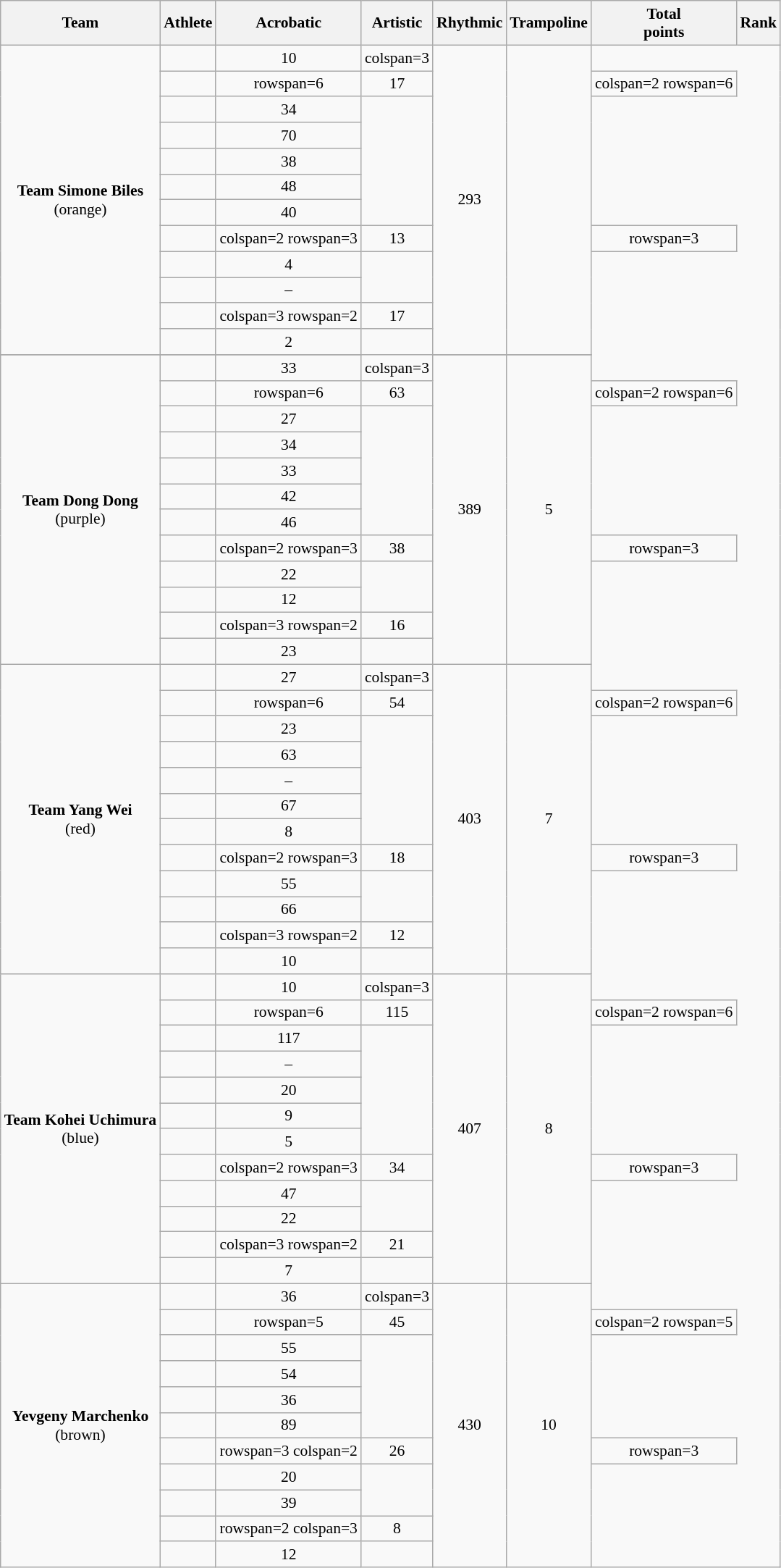<table class="wikitable" style="text-align:center;font-size:90%">
<tr>
<th>Team</th>
<th>Athlete</th>
<th>Acrobatic</th>
<th>Artistic</th>
<th>Rhythmic</th>
<th>Trampoline</th>
<th>Total<br>points</th>
<th>Rank</th>
</tr>
<tr>
<td rowspan=12><strong>Team Simone Biles</strong><br>(orange)</td>
<td align=left><br></td>
<td>10</td>
<td>colspan=3 </td>
<td rowspan=12>293</td>
<td rowspan=12></td>
</tr>
<tr>
<td align=left></td>
<td>rowspan=6 </td>
<td>17</td>
<td>colspan=2 rowspan=6 </td>
</tr>
<tr>
<td align=left></td>
<td>34</td>
</tr>
<tr>
<td align=left></td>
<td>70</td>
</tr>
<tr>
<td align=left></td>
<td>38</td>
</tr>
<tr>
<td align=left></td>
<td>48</td>
</tr>
<tr>
<td align=left></td>
<td>40</td>
</tr>
<tr>
<td align=left></td>
<td>colspan=2 rowspan=3 </td>
<td>13</td>
<td>rowspan=3 </td>
</tr>
<tr>
<td align=left></td>
<td>4</td>
</tr>
<tr>
<td align=left></td>
<td>–</td>
</tr>
<tr>
<td align=left></td>
<td>colspan=3 rowspan=2 </td>
<td>17</td>
</tr>
<tr>
<td align=left></td>
<td>2</td>
</tr>
<tr>
</tr>
<tr align=center>
<td rowspan=12><strong>Team Dong Dong</strong><br>(purple)</td>
<td align=left><br></td>
<td>33</td>
<td>colspan=3 </td>
<td rowspan=12>389</td>
<td rowspan=12>5</td>
</tr>
<tr align=center>
<td align=left></td>
<td>rowspan=6 </td>
<td>63</td>
<td>colspan=2 rowspan=6 </td>
</tr>
<tr align=center>
<td align=left></td>
<td>27</td>
</tr>
<tr align=center>
<td align=left></td>
<td>34</td>
</tr>
<tr align=center>
<td align=left></td>
<td>33</td>
</tr>
<tr align=center>
<td align=left></td>
<td>42</td>
</tr>
<tr align=center>
<td align=left></td>
<td>46</td>
</tr>
<tr align=center>
<td align=left></td>
<td>colspan=2 rowspan=3 </td>
<td>38</td>
<td>rowspan=3 </td>
</tr>
<tr align=center>
<td align=left></td>
<td>22</td>
</tr>
<tr align=center>
<td align=left></td>
<td>12</td>
</tr>
<tr align=center>
<td align=left></td>
<td>colspan=3 rowspan=2 </td>
<td>16</td>
</tr>
<tr align=center>
<td align=left></td>
<td>23</td>
</tr>
<tr align=center>
<td rowspan=12><strong>Team Yang Wei</strong><br>(red)</td>
<td align=left><br></td>
<td>27</td>
<td>colspan=3 </td>
<td rowspan=12>403</td>
<td rowspan=12>7</td>
</tr>
<tr align=center>
<td align=left></td>
<td>rowspan=6 </td>
<td>54</td>
<td>colspan=2 rowspan=6 </td>
</tr>
<tr align=center>
<td align=left></td>
<td>23</td>
</tr>
<tr align=center>
<td align=left></td>
<td>63</td>
</tr>
<tr align=center>
<td align=left></td>
<td>–</td>
</tr>
<tr align=center>
<td align=left></td>
<td>67</td>
</tr>
<tr align=center>
<td align=left></td>
<td>8</td>
</tr>
<tr align=center>
<td align=left></td>
<td>colspan=2 rowspan=3 </td>
<td>18</td>
<td>rowspan=3 </td>
</tr>
<tr align=center>
<td align=left></td>
<td>55</td>
</tr>
<tr align=center>
<td align=left></td>
<td>66</td>
</tr>
<tr align=center>
<td align=left></td>
<td>colspan=3 rowspan=2 </td>
<td>12</td>
</tr>
<tr align=center>
<td align=left></td>
<td>10</td>
</tr>
<tr align=center>
<td rowspan=12><strong>Team Kohei Uchimura</strong><br>(blue)</td>
<td align=left><br></td>
<td>10</td>
<td>colspan=3 </td>
<td rowspan=12>407</td>
<td rowspan=12>8</td>
</tr>
<tr align=center>
<td align=left></td>
<td>rowspan=6 </td>
<td>115</td>
<td>colspan=2 rowspan=6 </td>
</tr>
<tr align=center>
<td align=left></td>
<td>117</td>
</tr>
<tr align=center>
<td align=left></td>
<td>–</td>
</tr>
<tr align=center>
<td align=left></td>
<td>20</td>
</tr>
<tr align=center>
<td align=left></td>
<td>9</td>
</tr>
<tr align=center>
<td align=left></td>
<td>5</td>
</tr>
<tr align=center>
<td align=left></td>
<td>colspan=2 rowspan=3 </td>
<td>34</td>
<td>rowspan=3 </td>
</tr>
<tr align=center>
<td align=left></td>
<td>47</td>
</tr>
<tr align=center>
<td align=left></td>
<td>22</td>
</tr>
<tr align=center>
<td align=left></td>
<td>colspan=3 rowspan=2 </td>
<td>21</td>
</tr>
<tr align=center>
<td align=left></td>
<td>7</td>
</tr>
<tr align=center>
<td rowspan=12><strong>Yevgeny Marchenko</strong><br>(brown)</td>
<td align=left><br></td>
<td>36</td>
<td>colspan=3 </td>
<td rowspan=12>430</td>
<td rowspan=12>10</td>
</tr>
<tr align=center>
<td align=left></td>
<td>rowspan=5 </td>
<td>45</td>
<td>colspan=2 rowspan=5 </td>
</tr>
<tr align=center>
<td align=left></td>
<td>55</td>
</tr>
<tr align=center>
<td align=left></td>
<td>54</td>
</tr>
<tr align=center>
<td align=left></td>
<td>36</td>
</tr>
<tr align=center>
<td align=left></td>
<td>89</td>
</tr>
<tr align=center>
<td align=left></td>
<td>rowspan=3 colspan=2 </td>
<td>26</td>
<td>rowspan=3 </td>
</tr>
<tr align=center>
<td align=left></td>
<td>20</td>
</tr>
<tr align=center>
<td align=left></td>
<td>39</td>
</tr>
<tr align=center>
<td align=left></td>
<td>rowspan=2 colspan=3 </td>
<td>8</td>
</tr>
<tr align=center>
<td align=left></td>
<td>12</td>
</tr>
</table>
